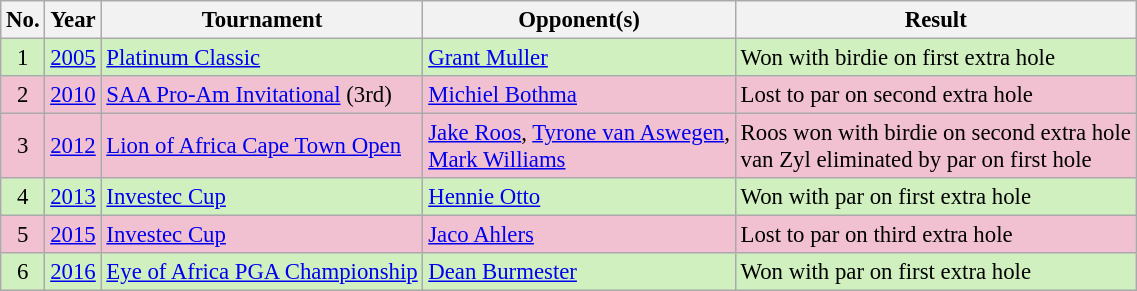<table class="wikitable" style="font-size:95%;">
<tr>
<th>No.</th>
<th>Year</th>
<th>Tournament</th>
<th>Opponent(s)</th>
<th>Result</th>
</tr>
<tr style="background:#D0F0C0;">
<td align=center>1</td>
<td><a href='#'>2005</a></td>
<td><a href='#'>Platinum Classic</a></td>
<td> <a href='#'>Grant Muller</a></td>
<td>Won with birdie on first extra hole</td>
</tr>
<tr style="background:#F2C1D1;">
<td align=center>2</td>
<td><a href='#'>2010</a></td>
<td><a href='#'>SAA Pro-Am Invitational</a> (3rd)</td>
<td> <a href='#'>Michiel Bothma</a></td>
<td>Lost to par on second extra hole</td>
</tr>
<tr style="background:#F2C1D1;">
<td align=center>3</td>
<td><a href='#'>2012</a></td>
<td><a href='#'>Lion of Africa Cape Town Open</a></td>
<td> <a href='#'>Jake Roos</a>,  <a href='#'>Tyrone van Aswegen</a>,<br> <a href='#'>Mark Williams</a></td>
<td>Roos won with birdie on second extra hole<br>van Zyl eliminated by par on first hole</td>
</tr>
<tr style="background:#D0F0C0;">
<td align=center>4</td>
<td><a href='#'>2013</a></td>
<td><a href='#'>Investec Cup</a></td>
<td> <a href='#'>Hennie Otto</a></td>
<td>Won with par on first extra hole</td>
</tr>
<tr style="background:#F2C1D1;">
<td align=center>5</td>
<td><a href='#'>2015</a></td>
<td><a href='#'>Investec Cup</a></td>
<td> <a href='#'>Jaco Ahlers</a></td>
<td>Lost to par on third extra hole</td>
</tr>
<tr style="background:#D0F0C0;">
<td align=center>6</td>
<td><a href='#'>2016</a></td>
<td><a href='#'>Eye of Africa PGA Championship</a></td>
<td> <a href='#'>Dean Burmester</a></td>
<td>Won with par on first extra hole</td>
</tr>
</table>
